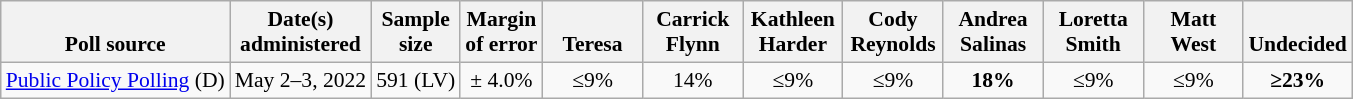<table class="wikitable" style="font-size:90%;text-align:center;">
<tr style="vertical-align:bottom;">
<th>Poll source</th>
<th>Date(s)<br>administered</th>
<th>Sample<br>size</th>
<th>Margin<br>of error</th>
<th style="width:60px;">Teresa<br></th>
<th style="width:60px;">Carrick<br>Flynn</th>
<th style="width:60px;">Kathleen<br>Harder</th>
<th style="width:60px;">Cody<br>Reynolds</th>
<th style="width:60px;">Andrea<br>Salinas</th>
<th style="width:60px;">Loretta<br>Smith</th>
<th style="width:60px;">Matt<br>West</th>
<th>Undecided</th>
</tr>
<tr>
<td style="text-align:left;"><a href='#'>Public Policy Polling</a> (D)</td>
<td>May 2–3, 2022</td>
<td>591 (LV)</td>
<td>± 4.0%</td>
<td>≤9%</td>
<td>14%</td>
<td>≤9%</td>
<td>≤9%</td>
<td><strong>18%</strong></td>
<td>≤9%</td>
<td>≤9%</td>
<td><strong>≥23%</strong></td>
</tr>
</table>
